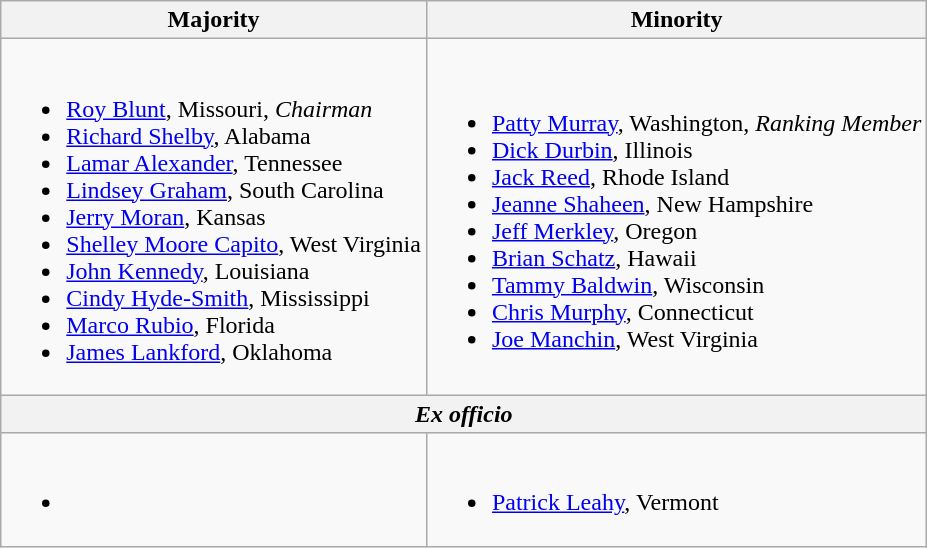<table class=wikitable>
<tr>
<th>Majority</th>
<th>Minority</th>
</tr>
<tr>
<td><br><ul><li><a href='#'>Roy Blunt</a>, Missouri, <em>Chairman</em></li><li><a href='#'>Richard Shelby</a>, Alabama</li><li><a href='#'>Lamar Alexander</a>, Tennessee</li><li><a href='#'>Lindsey Graham</a>, South Carolina</li><li><a href='#'>Jerry Moran</a>, Kansas</li><li><a href='#'>Shelley Moore Capito</a>, West Virginia</li><li><a href='#'>John Kennedy</a>, Louisiana</li><li><a href='#'>Cindy Hyde-Smith</a>, Mississippi</li><li><a href='#'>Marco Rubio</a>, Florida</li><li><a href='#'>James Lankford</a>, Oklahoma</li></ul></td>
<td><br><ul><li><a href='#'>Patty Murray</a>, Washington, <em>Ranking Member</em></li><li><a href='#'>Dick Durbin</a>, Illinois</li><li><a href='#'>Jack Reed</a>, Rhode Island</li><li><a href='#'>Jeanne Shaheen</a>, New Hampshire</li><li><a href='#'>Jeff Merkley</a>, Oregon</li><li><a href='#'>Brian Schatz</a>, Hawaii</li><li><a href='#'>Tammy Baldwin</a>, Wisconsin</li><li><a href='#'>Chris Murphy</a>, Connecticut</li><li><a href='#'>Joe Manchin</a>, West Virginia</li></ul></td>
</tr>
<tr>
<th colspan=2 align=center><em>Ex officio</em></th>
</tr>
<tr>
<td><br><ul><li></li></ul></td>
<td><br><ul><li><a href='#'>Patrick Leahy</a>, Vermont</li></ul></td>
</tr>
</table>
